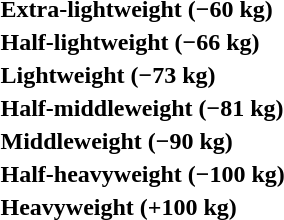<table>
<tr>
<th rowspan=2 style="text-align:left;">Extra-lightweight (−60 kg)</th>
<td rowspan=2></td>
<td rowspan=2></td>
<td></td>
</tr>
<tr>
<td></td>
</tr>
<tr>
<th rowspan=2 style="text-align:left;">Half-lightweight (−66 kg)</th>
<td rowspan=2></td>
<td rowspan=2></td>
<td></td>
</tr>
<tr>
<td></td>
</tr>
<tr>
<th rowspan=2 style="text-align:left;">Lightweight (−73 kg)</th>
<td rowspan=2></td>
<td rowspan=2></td>
<td></td>
</tr>
<tr>
<td></td>
</tr>
<tr>
<th rowspan=2 style="text-align:left;">Half-middleweight (−81 kg)</th>
<td rowspan=2></td>
<td rowspan=2></td>
<td></td>
</tr>
<tr>
<td></td>
</tr>
<tr>
<th rowspan=2 style="text-align:left;">Middleweight (−90 kg)</th>
<td rowspan=2></td>
<td rowspan=2></td>
<td></td>
</tr>
<tr>
<td></td>
</tr>
<tr>
<th rowspan=2 style="text-align:left;">Half-heavyweight (−100 kg)</th>
<td rowspan=2></td>
<td rowspan=2></td>
<td></td>
</tr>
<tr>
<td></td>
</tr>
<tr>
<th rowspan=2 style="text-align:left;">Heavyweight (+100 kg)</th>
<td rowspan=2></td>
<td rowspan=2></td>
<td></td>
</tr>
<tr>
<td></td>
</tr>
</table>
